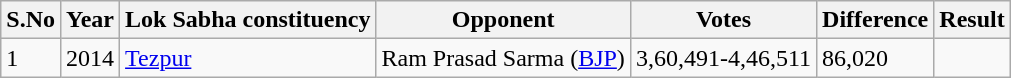<table class="wikitable">
<tr>
<th>S.No</th>
<th>Year</th>
<th>Lok Sabha constituency</th>
<th>Opponent</th>
<th>Votes</th>
<th>Difference</th>
<th>Result</th>
</tr>
<tr>
<td>1</td>
<td>2014</td>
<td><a href='#'>Tezpur</a></td>
<td>Ram Prasad Sarma (<a href='#'>BJP</a>)</td>
<td>3,60,491-4,46,511</td>
<td>86,020</td>
<td></td>
</tr>
</table>
